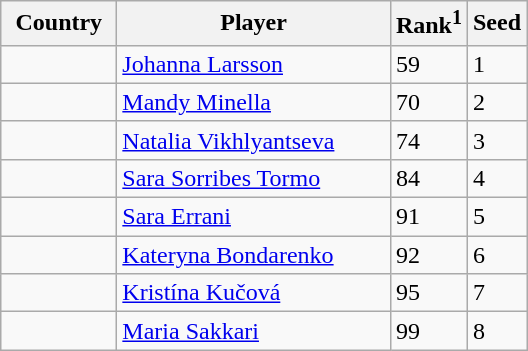<table class="sortable wikitable">
<tr>
<th width="70">Country</th>
<th width="175">Player</th>
<th>Rank<sup>1</sup></th>
<th>Seed</th>
</tr>
<tr>
<td></td>
<td><a href='#'>Johanna Larsson</a></td>
<td>59</td>
<td>1</td>
</tr>
<tr>
<td></td>
<td><a href='#'>Mandy Minella</a></td>
<td>70</td>
<td>2</td>
</tr>
<tr>
<td></td>
<td><a href='#'>Natalia Vikhlyantseva</a></td>
<td>74</td>
<td>3</td>
</tr>
<tr>
<td></td>
<td><a href='#'>Sara Sorribes Tormo</a></td>
<td>84</td>
<td>4</td>
</tr>
<tr>
<td></td>
<td><a href='#'>Sara Errani</a></td>
<td>91</td>
<td>5</td>
</tr>
<tr>
<td></td>
<td><a href='#'>Kateryna Bondarenko</a></td>
<td>92</td>
<td>6</td>
</tr>
<tr>
<td></td>
<td><a href='#'>Kristína Kučová</a></td>
<td>95</td>
<td>7</td>
</tr>
<tr>
<td></td>
<td><a href='#'>Maria Sakkari</a></td>
<td>99</td>
<td>8</td>
</tr>
</table>
